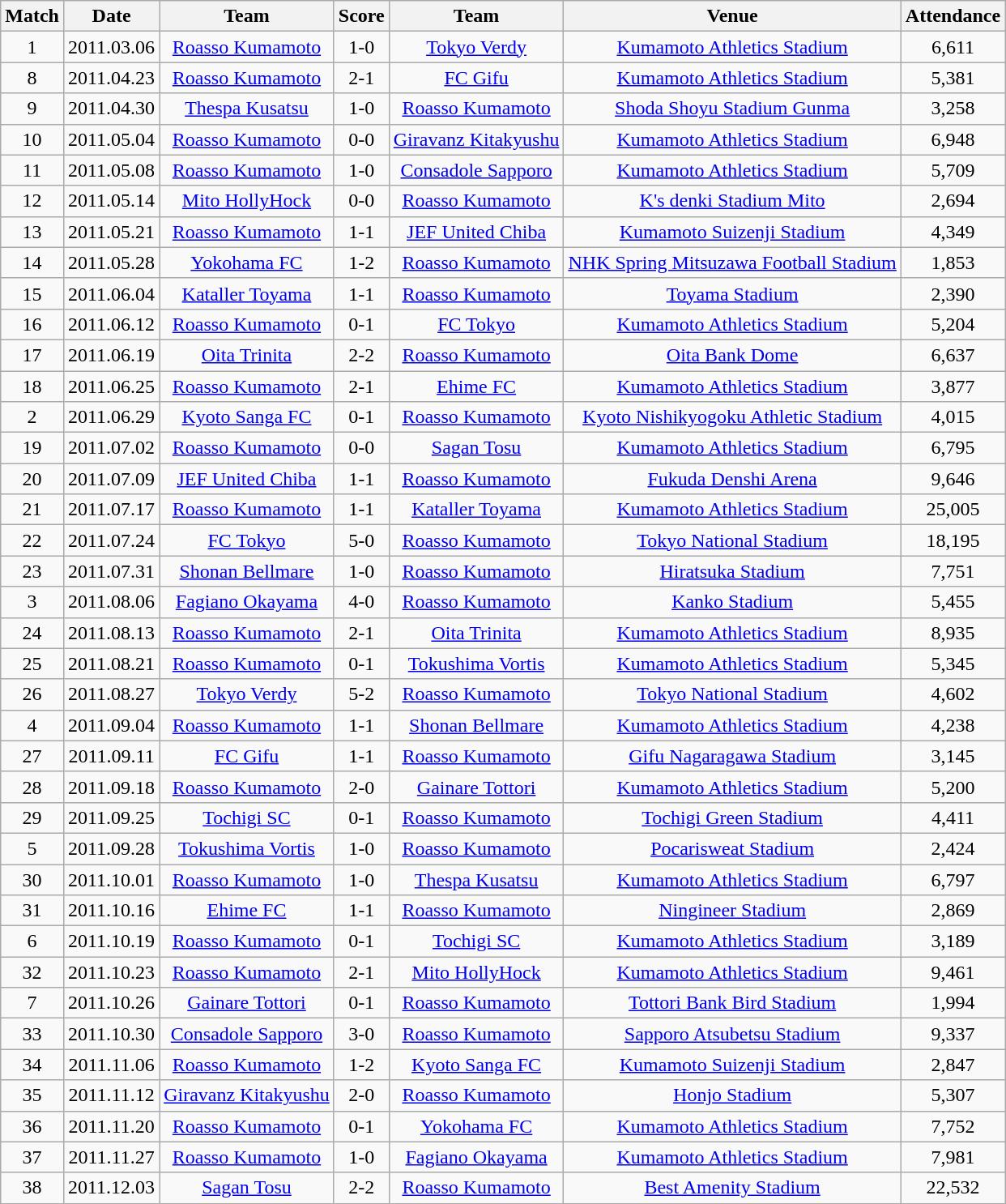<table class="wikitable" style="text-align:center;">
<tr>
<th>Match</th>
<th>Date</th>
<th>Team</th>
<th>Score</th>
<th>Team</th>
<th>Venue</th>
<th>Attendance</th>
</tr>
<tr>
<td>1</td>
<td>2011.03.06</td>
<td><a href='#'>Roasso Kumamoto</a></td>
<td>1-0</td>
<td><a href='#'>Tokyo Verdy</a></td>
<td><a href='#'>Kumamoto Athletics Stadium</a></td>
<td>6,611</td>
</tr>
<tr>
<td>8</td>
<td>2011.04.23</td>
<td><a href='#'>Roasso Kumamoto</a></td>
<td>2-1</td>
<td><a href='#'>FC Gifu</a></td>
<td><a href='#'>Kumamoto Athletics Stadium</a></td>
<td>5,381</td>
</tr>
<tr>
<td>9</td>
<td>2011.04.30</td>
<td><a href='#'>Thespa Kusatsu</a></td>
<td>1-0</td>
<td><a href='#'>Roasso Kumamoto</a></td>
<td><a href='#'>Shoda Shoyu Stadium Gunma</a></td>
<td>3,258</td>
</tr>
<tr>
<td>10</td>
<td>2011.05.04</td>
<td><a href='#'>Roasso Kumamoto</a></td>
<td>0-0</td>
<td><a href='#'>Giravanz Kitakyushu</a></td>
<td><a href='#'>Kumamoto Athletics Stadium</a></td>
<td>6,948</td>
</tr>
<tr>
<td>11</td>
<td>2011.05.08</td>
<td><a href='#'>Roasso Kumamoto</a></td>
<td>1-0</td>
<td><a href='#'>Consadole Sapporo</a></td>
<td><a href='#'>Kumamoto Athletics Stadium</a></td>
<td>5,709</td>
</tr>
<tr>
<td>12</td>
<td>2011.05.14</td>
<td><a href='#'>Mito HollyHock</a></td>
<td>0-0</td>
<td><a href='#'>Roasso Kumamoto</a></td>
<td><a href='#'>K's denki Stadium Mito</a></td>
<td>2,694</td>
</tr>
<tr>
<td>13</td>
<td>2011.05.21</td>
<td><a href='#'>Roasso Kumamoto</a></td>
<td>1-1</td>
<td><a href='#'>JEF United Chiba</a></td>
<td><a href='#'>Kumamoto Suizenji Stadium</a></td>
<td>4,349</td>
</tr>
<tr>
<td>14</td>
<td>2011.05.28</td>
<td><a href='#'>Yokohama FC</a></td>
<td>1-2</td>
<td><a href='#'>Roasso Kumamoto</a></td>
<td><a href='#'>NHK Spring Mitsuzawa Football Stadium</a></td>
<td>1,853</td>
</tr>
<tr>
<td>15</td>
<td>2011.06.04</td>
<td><a href='#'>Kataller Toyama</a></td>
<td>1-1</td>
<td><a href='#'>Roasso Kumamoto</a></td>
<td><a href='#'>Toyama Stadium</a></td>
<td>2,390</td>
</tr>
<tr>
<td>16</td>
<td>2011.06.12</td>
<td><a href='#'>Roasso Kumamoto</a></td>
<td>0-1</td>
<td><a href='#'>FC Tokyo</a></td>
<td><a href='#'>Kumamoto Athletics Stadium</a></td>
<td>5,204</td>
</tr>
<tr>
<td>17</td>
<td>2011.06.19</td>
<td><a href='#'>Oita Trinita</a></td>
<td>2-2</td>
<td><a href='#'>Roasso Kumamoto</a></td>
<td><a href='#'>Oita Bank Dome</a></td>
<td>6,637</td>
</tr>
<tr>
<td>18</td>
<td>2011.06.25</td>
<td><a href='#'>Roasso Kumamoto</a></td>
<td>2-1</td>
<td><a href='#'>Ehime FC</a></td>
<td><a href='#'>Kumamoto Athletics Stadium</a></td>
<td>3,877</td>
</tr>
<tr>
<td>2</td>
<td>2011.06.29</td>
<td><a href='#'>Kyoto Sanga FC</a></td>
<td>0-1</td>
<td><a href='#'>Roasso Kumamoto</a></td>
<td><a href='#'>Kyoto Nishikyogoku Athletic Stadium</a></td>
<td>4,015</td>
</tr>
<tr>
<td>19</td>
<td>2011.07.02</td>
<td><a href='#'>Roasso Kumamoto</a></td>
<td>0-0</td>
<td><a href='#'>Sagan Tosu</a></td>
<td><a href='#'>Kumamoto Athletics Stadium</a></td>
<td>6,795</td>
</tr>
<tr>
<td>20</td>
<td>2011.07.09</td>
<td><a href='#'>JEF United Chiba</a></td>
<td>1-1</td>
<td><a href='#'>Roasso Kumamoto</a></td>
<td><a href='#'>Fukuda Denshi Arena</a></td>
<td>9,646</td>
</tr>
<tr>
<td>21</td>
<td>2011.07.17</td>
<td><a href='#'>Roasso Kumamoto</a></td>
<td>1-1</td>
<td><a href='#'>Kataller Toyama</a></td>
<td><a href='#'>Kumamoto Athletics Stadium</a></td>
<td>25,005</td>
</tr>
<tr>
<td>22</td>
<td>2011.07.24</td>
<td><a href='#'>FC Tokyo</a></td>
<td>5-0</td>
<td><a href='#'>Roasso Kumamoto</a></td>
<td><a href='#'>Tokyo National Stadium</a></td>
<td>18,195</td>
</tr>
<tr>
<td>23</td>
<td>2011.07.31</td>
<td><a href='#'>Shonan Bellmare</a></td>
<td>1-0</td>
<td><a href='#'>Roasso Kumamoto</a></td>
<td><a href='#'>Hiratsuka Stadium</a></td>
<td>7,751</td>
</tr>
<tr>
<td>3</td>
<td>2011.08.06</td>
<td><a href='#'>Fagiano Okayama</a></td>
<td>4-0</td>
<td><a href='#'>Roasso Kumamoto</a></td>
<td><a href='#'>Kanko Stadium</a></td>
<td>5,455</td>
</tr>
<tr>
<td>24</td>
<td>2011.08.13</td>
<td><a href='#'>Roasso Kumamoto</a></td>
<td>2-1</td>
<td><a href='#'>Oita Trinita</a></td>
<td><a href='#'>Kumamoto Athletics Stadium</a></td>
<td>8,935</td>
</tr>
<tr>
<td>25</td>
<td>2011.08.21</td>
<td><a href='#'>Roasso Kumamoto</a></td>
<td>0-1</td>
<td><a href='#'>Tokushima Vortis</a></td>
<td><a href='#'>Kumamoto Athletics Stadium</a></td>
<td>5,345</td>
</tr>
<tr>
<td>26</td>
<td>2011.08.27</td>
<td><a href='#'>Tokyo Verdy</a></td>
<td>5-2</td>
<td><a href='#'>Roasso Kumamoto</a></td>
<td><a href='#'>Tokyo National Stadium</a></td>
<td>4,602</td>
</tr>
<tr>
<td>4</td>
<td>2011.09.04</td>
<td><a href='#'>Roasso Kumamoto</a></td>
<td>1-1</td>
<td><a href='#'>Shonan Bellmare</a></td>
<td><a href='#'>Kumamoto Athletics Stadium</a></td>
<td>4,238</td>
</tr>
<tr>
<td>27</td>
<td>2011.09.11</td>
<td><a href='#'>FC Gifu</a></td>
<td>1-1</td>
<td><a href='#'>Roasso Kumamoto</a></td>
<td><a href='#'>Gifu Nagaragawa Stadium</a></td>
<td>3,145</td>
</tr>
<tr>
<td>28</td>
<td>2011.09.18</td>
<td><a href='#'>Roasso Kumamoto</a></td>
<td>2-0</td>
<td><a href='#'>Gainare Tottori</a></td>
<td><a href='#'>Kumamoto Athletics Stadium</a></td>
<td>5,200</td>
</tr>
<tr>
<td>29</td>
<td>2011.09.25</td>
<td><a href='#'>Tochigi SC</a></td>
<td>0-1</td>
<td><a href='#'>Roasso Kumamoto</a></td>
<td><a href='#'>Tochigi Green Stadium</a></td>
<td>4,411</td>
</tr>
<tr>
<td>5</td>
<td>2011.09.28</td>
<td><a href='#'>Tokushima Vortis</a></td>
<td>1-0</td>
<td><a href='#'>Roasso Kumamoto</a></td>
<td><a href='#'>Pocarisweat Stadium</a></td>
<td>2,424</td>
</tr>
<tr>
<td>30</td>
<td>2011.10.01</td>
<td><a href='#'>Roasso Kumamoto</a></td>
<td>1-0</td>
<td><a href='#'>Thespa Kusatsu</a></td>
<td><a href='#'>Kumamoto Athletics Stadium</a></td>
<td>6,797</td>
</tr>
<tr>
<td>31</td>
<td>2011.10.16</td>
<td><a href='#'>Ehime FC</a></td>
<td>1-1</td>
<td><a href='#'>Roasso Kumamoto</a></td>
<td><a href='#'>Ningineer Stadium</a></td>
<td>2,869</td>
</tr>
<tr>
<td>6</td>
<td>2011.10.19</td>
<td><a href='#'>Roasso Kumamoto</a></td>
<td>0-1</td>
<td><a href='#'>Tochigi SC</a></td>
<td><a href='#'>Kumamoto Athletics Stadium</a></td>
<td>3,189</td>
</tr>
<tr>
<td>32</td>
<td>2011.10.23</td>
<td><a href='#'>Roasso Kumamoto</a></td>
<td>2-1</td>
<td><a href='#'>Mito HollyHock</a></td>
<td><a href='#'>Kumamoto Athletics Stadium</a></td>
<td>9,461</td>
</tr>
<tr>
<td>7</td>
<td>2011.10.26</td>
<td><a href='#'>Gainare Tottori</a></td>
<td>0-1</td>
<td><a href='#'>Roasso Kumamoto</a></td>
<td><a href='#'>Tottori Bank Bird Stadium</a></td>
<td>1,994</td>
</tr>
<tr>
<td>33</td>
<td>2011.10.30</td>
<td><a href='#'>Consadole Sapporo</a></td>
<td>3-0</td>
<td><a href='#'>Roasso Kumamoto</a></td>
<td><a href='#'>Sapporo Atsubetsu Stadium</a></td>
<td>9,337</td>
</tr>
<tr>
<td>34</td>
<td>2011.11.06</td>
<td><a href='#'>Roasso Kumamoto</a></td>
<td>1-2</td>
<td><a href='#'>Kyoto Sanga FC</a></td>
<td><a href='#'>Kumamoto Suizenji Stadium</a></td>
<td>2,847</td>
</tr>
<tr>
<td>35</td>
<td>2011.11.12</td>
<td><a href='#'>Giravanz Kitakyushu</a></td>
<td>2-0</td>
<td><a href='#'>Roasso Kumamoto</a></td>
<td><a href='#'>Honjo Stadium</a></td>
<td>5,307</td>
</tr>
<tr>
<td>36</td>
<td>2011.11.20</td>
<td><a href='#'>Roasso Kumamoto</a></td>
<td>0-1</td>
<td><a href='#'>Yokohama FC</a></td>
<td><a href='#'>Kumamoto Athletics Stadium</a></td>
<td>7,752</td>
</tr>
<tr>
<td>37</td>
<td>2011.11.27</td>
<td><a href='#'>Roasso Kumamoto</a></td>
<td>1-0</td>
<td><a href='#'>Fagiano Okayama</a></td>
<td><a href='#'>Kumamoto Athletics Stadium</a></td>
<td>7,981</td>
</tr>
<tr>
<td>38</td>
<td>2011.12.03</td>
<td><a href='#'>Sagan Tosu</a></td>
<td>2-2</td>
<td><a href='#'>Roasso Kumamoto</a></td>
<td><a href='#'>Best Amenity Stadium</a></td>
<td>22,532</td>
</tr>
</table>
